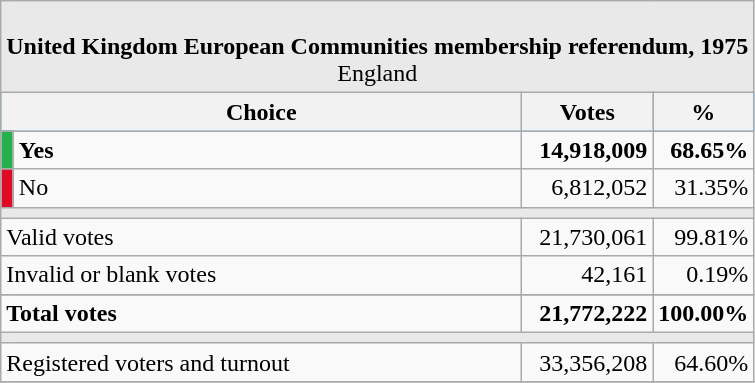<table class="wikitable" style="text-align:right; font-size:100%;">
<tr>
<td colspan="4" bgcolor="#E9E9E9" align="center"><br><strong>United Kingdom European Communities membership referendum, 1975</strong> <br>England</td>
</tr>
<tr bgcolor="#09a8ff" align="center">
<th align="left" colspan="2" width="250">Choice</th>
<th width="80">Votes</th>
<th width="50">%</th>
</tr>
<tr>
<td bgcolor="#24B14C"></td>
<td align="left"><strong>Yes</strong></td>
<td><strong>14,918,009</strong></td>
<td><strong>68.65%</strong></td>
</tr>
<tr>
<td width="1" bgcolor="#DF0A24"></td>
<td align="left">No</td>
<td>6,812,052</td>
<td>31.35%</td>
</tr>
<tr>
<td colspan="4" bgcolor="#E9E9E9"></td>
</tr>
<tr>
<td align="left" colspan="2">Valid votes</td>
<td>21,730,061</td>
<td>99.81%</td>
</tr>
<tr>
<td align="left" colspan="2">Invalid or blank votes</td>
<td>42,161</td>
<td>0.19%</td>
</tr>
<tr style="font-weight:bold;">
</tr>
<tr>
<td align="left" colspan="2"><strong>Total votes</strong></td>
<td><strong>21,772,222</strong></td>
<td><strong>100.00%</strong></td>
</tr>
<tr>
<td colspan="4" bgcolor="#E9E9E9"></td>
</tr>
<tr>
<td align="left" colspan="2">Registered voters and turnout</td>
<td>33,356,208</td>
<td>64.60%</td>
</tr>
<tr>
</tr>
</table>
